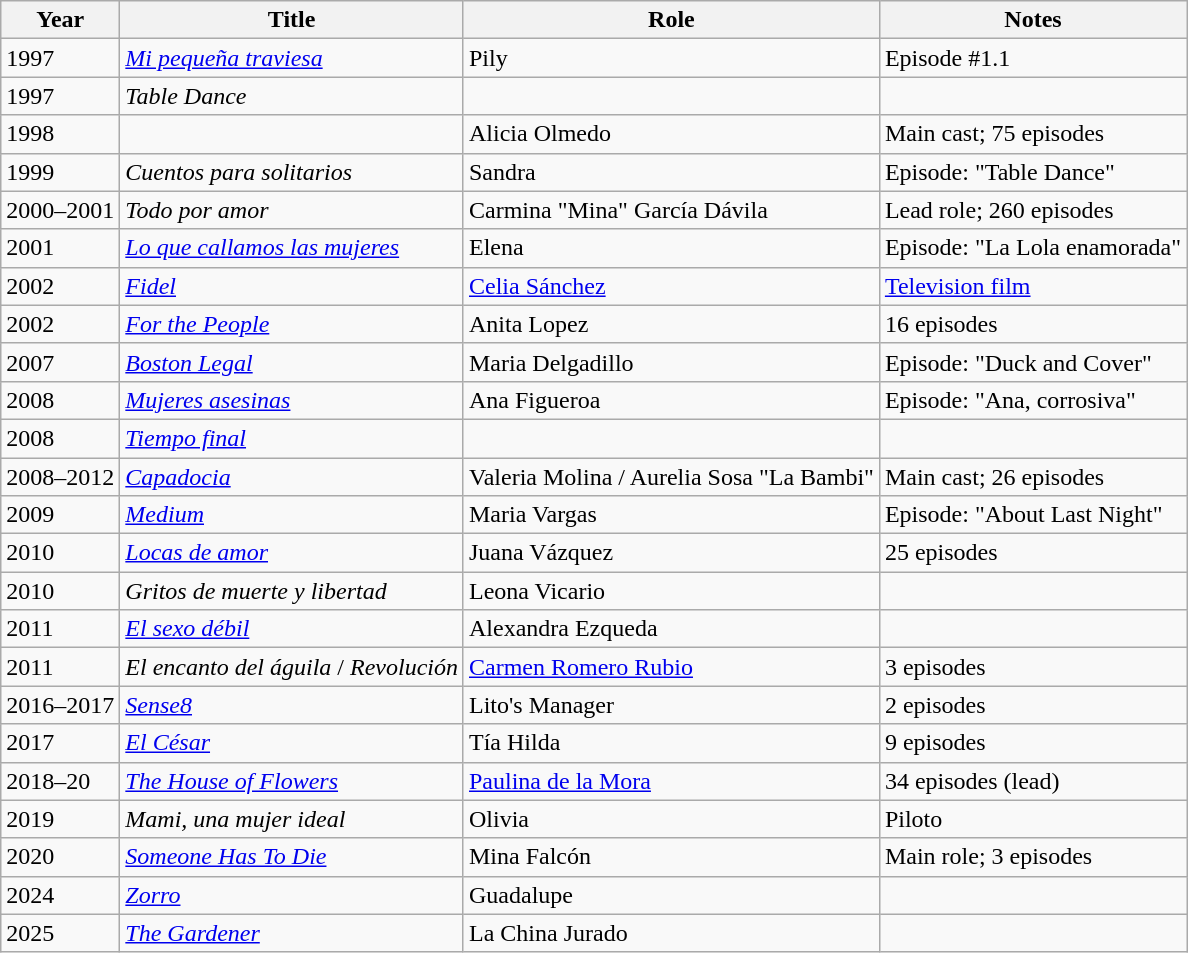<table class="wikitable sortable">
<tr>
<th>Year</th>
<th>Title</th>
<th>Role</th>
<th>Notes</th>
</tr>
<tr>
<td>1997</td>
<td><em><a href='#'>Mi pequeña traviesa</a></em></td>
<td>Pily</td>
<td> Episode #1.1</td>
</tr>
<tr>
<td>1997</td>
<td><em>Table Dance</em></td>
<td></td>
<td></td>
</tr>
<tr>
<td>1998</td>
<td><em></em></td>
<td>Alicia Olmedo</td>
<td> Main cast; 75 episodes</td>
</tr>
<tr>
<td>1999</td>
<td><em>Cuentos para solitarios</em></td>
<td>Sandra</td>
<td> Episode: "Table Dance"</td>
</tr>
<tr>
<td>2000–2001</td>
<td><em>Todo por amor</em></td>
<td>Carmina "Mina" García Dávila</td>
<td> Lead role; 260 episodes</td>
</tr>
<tr>
<td>2001</td>
<td><em><a href='#'>Lo que callamos las mujeres</a></em></td>
<td>Elena</td>
<td> Episode: "La Lola enamorada"</td>
</tr>
<tr>
<td>2002</td>
<td><em><a href='#'>Fidel</a></em></td>
<td><a href='#'>Celia Sánchez</a></td>
<td> <a href='#'>Television film</a></td>
</tr>
<tr>
<td>2002</td>
<td><em><a href='#'>For the People</a></em></td>
<td>Anita Lopez</td>
<td> 16 episodes</td>
</tr>
<tr>
<td>2007</td>
<td><em><a href='#'>Boston Legal</a></em></td>
<td>Maria Delgadillo</td>
<td> Episode: "Duck and Cover"</td>
</tr>
<tr>
<td>2008</td>
<td><em><a href='#'>Mujeres asesinas</a></em></td>
<td>Ana Figueroa</td>
<td> Episode: "Ana, corrosiva"</td>
</tr>
<tr>
<td>2008</td>
<td><em><a href='#'>Tiempo final</a></em></td>
<td></td>
<td></td>
</tr>
<tr>
<td>2008–2012</td>
<td><em><a href='#'>Capadocia</a></em></td>
<td>Valeria Molina / Aurelia Sosa "La Bambi"</td>
<td> Main cast; 26 episodes</td>
</tr>
<tr>
<td>2009</td>
<td><em><a href='#'>Medium</a></em></td>
<td>Maria Vargas</td>
<td> Episode: "About Last Night"</td>
</tr>
<tr>
<td>2010</td>
<td><em><a href='#'>Locas de amor</a></em></td>
<td>Juana Vázquez</td>
<td> 25 episodes</td>
</tr>
<tr>
<td>2010</td>
<td><em>Gritos de muerte y libertad</em></td>
<td>Leona Vicario</td>
<td></td>
</tr>
<tr>
<td>2011</td>
<td><em><a href='#'>El sexo débil</a></em></td>
<td>Alexandra Ezqueda</td>
<td></td>
</tr>
<tr>
<td>2011</td>
<td><em>El encanto del águila</em> / <em>Revolución</em></td>
<td><a href='#'>Carmen Romero Rubio</a></td>
<td> 3 episodes</td>
</tr>
<tr>
<td>2016–2017</td>
<td><em><a href='#'>Sense8</a></em></td>
<td>Lito's Manager</td>
<td> 2 episodes</td>
</tr>
<tr>
<td>2017</td>
<td><em><a href='#'>El César</a></em></td>
<td>Tía Hilda</td>
<td> 9 episodes</td>
</tr>
<tr>
<td>2018–20</td>
<td><em><a href='#'>The House of Flowers</a></em></td>
<td><a href='#'>Paulina de la Mora</a></td>
<td> 34 episodes (lead)</td>
</tr>
<tr>
<td>2019</td>
<td><em>Mami, una mujer ideal</em></td>
<td>Olivia</td>
<td>Piloto </td>
</tr>
<tr>
<td>2020</td>
<td><em><a href='#'>Someone Has To Die</a></em></td>
<td>Mina Falcón</td>
<td>Main role; 3 episodes</td>
</tr>
<tr>
<td>2024</td>
<td><em><a href='#'>Zorro</a></em></td>
<td>Guadalupe</td>
<td></td>
</tr>
<tr>
<td>2025</td>
<td><em><a href='#'>The Gardener</a></em></td>
<td>La China Jurado</td>
<td></td>
</tr>
</table>
